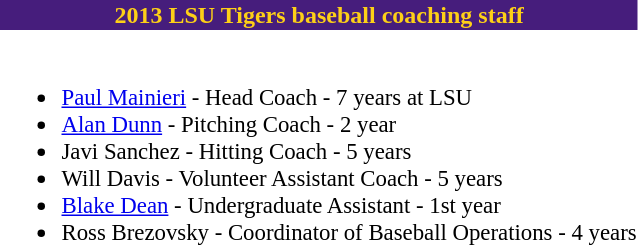<table class="toccolours" style="text-align: left;">
<tr>
<td colspan="9" style="text-align:center;background-color: #461D7C; color: #FDD017"><strong>2013 LSU Tigers baseball coaching staff</strong></td>
</tr>
<tr>
<td style="font-size: 95%;" valign="top"><br><ul><li><a href='#'>Paul Mainieri</a> - Head Coach - 7 years at LSU</li><li><a href='#'>Alan Dunn</a> - Pitching Coach - 2 year</li><li>Javi Sanchez - Hitting Coach - 5 years</li><li>Will Davis - Volunteer Assistant Coach - 5 years</li><li><a href='#'>Blake Dean</a> - Undergraduate Assistant - 1st year</li><li>Ross Brezovsky - Coordinator of Baseball Operations - 4 years</li></ul></td>
</tr>
</table>
